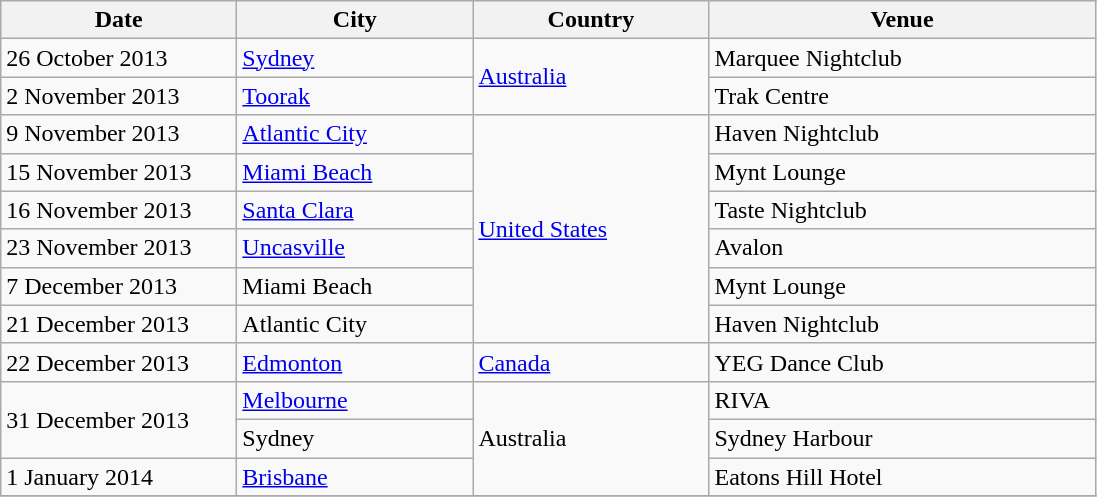<table class="wikitable">
<tr>
<th width="150" rowspan="1">Date</th>
<th width="150" rowspan="1">City</th>
<th width="150" rowspan="1">Country</th>
<th width="250" rowspan="1">Venue</th>
</tr>
<tr>
<td>26 October 2013</td>
<td><a href='#'>Sydney</a></td>
<td rowspan="2"><a href='#'>Australia</a></td>
<td>Marquee Nightclub</td>
</tr>
<tr>
<td>2 November 2013</td>
<td><a href='#'>Toorak</a></td>
<td>Trak Centre</td>
</tr>
<tr>
<td>9 November 2013</td>
<td><a href='#'>Atlantic City</a></td>
<td rowspan="6"><a href='#'>United States</a></td>
<td>Haven Nightclub</td>
</tr>
<tr>
<td>15 November 2013</td>
<td><a href='#'>Miami Beach</a></td>
<td>Mynt Lounge</td>
</tr>
<tr>
<td>16 November 2013</td>
<td><a href='#'>Santa Clara</a></td>
<td>Taste Nightclub</td>
</tr>
<tr>
<td>23 November 2013</td>
<td><a href='#'>Uncasville</a></td>
<td>Avalon</td>
</tr>
<tr>
<td>7 December 2013</td>
<td>Miami Beach</td>
<td>Mynt Lounge</td>
</tr>
<tr>
<td>21 December 2013</td>
<td>Atlantic City</td>
<td>Haven Nightclub</td>
</tr>
<tr>
<td>22 December 2013</td>
<td><a href='#'>Edmonton</a></td>
<td><a href='#'>Canada</a></td>
<td>YEG Dance Club</td>
</tr>
<tr>
<td rowspan="2">31 December 2013</td>
<td><a href='#'>Melbourne</a></td>
<td rowspan="3">Australia</td>
<td>RIVA</td>
</tr>
<tr>
<td>Sydney</td>
<td>Sydney Harbour</td>
</tr>
<tr>
<td>1 January 2014</td>
<td><a href='#'>Brisbane</a></td>
<td>Eatons Hill Hotel</td>
</tr>
<tr>
</tr>
</table>
